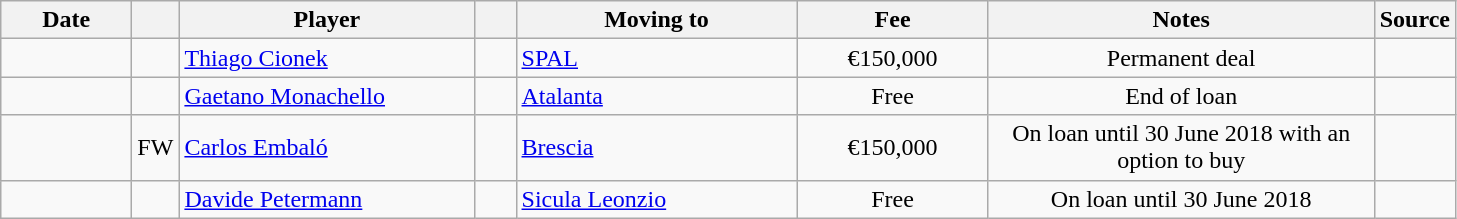<table class="wikitable sortable">
<tr>
<th style="width:80px;">Date</th>
<th style="width:20px;"></th>
<th style="width:190px;">Player</th>
<th style="width:20px;"></th>
<th style="width:180px;">Moving to</th>
<th style="width:120px;" class="unsortable">Fee</th>
<th style="width:250px;" class="unsortable">Notes</th>
<th style="width:20px;">Source</th>
</tr>
<tr>
<td></td>
<td align=center></td>
<td> <a href='#'>Thiago Cionek</a></td>
<td align=center></td>
<td> <a href='#'>SPAL</a></td>
<td align=center>€150,000</td>
<td align=center>Permanent deal</td>
<td></td>
</tr>
<tr>
<td></td>
<td align="center"></td>
<td> <a href='#'>Gaetano Monachello</a></td>
<td align=center></td>
<td> <a href='#'>Atalanta</a></td>
<td align=center>Free</td>
<td align=center>End of loan</td>
<td></td>
</tr>
<tr>
<td></td>
<td align="center">FW</td>
<td> <a href='#'>Carlos Embaló</a></td>
<td align=center></td>
<td> <a href='#'>Brescia</a></td>
<td align=center>€150,000</td>
<td align=center>On loan until 30 June 2018 with an option to buy</td>
<td></td>
</tr>
<tr>
<td></td>
<td align=center></td>
<td> <a href='#'>Davide Petermann</a></td>
<td align=center></td>
<td> <a href='#'>Sicula Leonzio</a></td>
<td align=center>Free</td>
<td align=center>On loan until 30 June 2018</td>
<td></td>
</tr>
</table>
